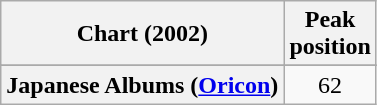<table class="wikitable sortable plainrowheaders">
<tr>
<th scope="col">Chart (2002)</th>
<th scope="col">Peak<br>position</th>
</tr>
<tr>
</tr>
<tr>
<th scope="row">Japanese Albums (<a href='#'>Oricon</a>)</th>
<td align="center">62</td>
</tr>
</table>
